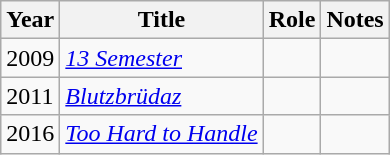<table class="wikitable sortable">
<tr>
<th>Year</th>
<th>Title</th>
<th>Role</th>
<th class="unsortable">Notes</th>
</tr>
<tr>
<td>2009</td>
<td><em><a href='#'>13 Semester</a></em></td>
<td></td>
<td></td>
</tr>
<tr>
<td>2011</td>
<td><em><a href='#'>Blutzbrüdaz</a></em></td>
<td></td>
<td></td>
</tr>
<tr>
<td>2016</td>
<td><em><a href='#'>Too Hard to Handle</a></em></td>
<td></td>
<td></td>
</tr>
</table>
